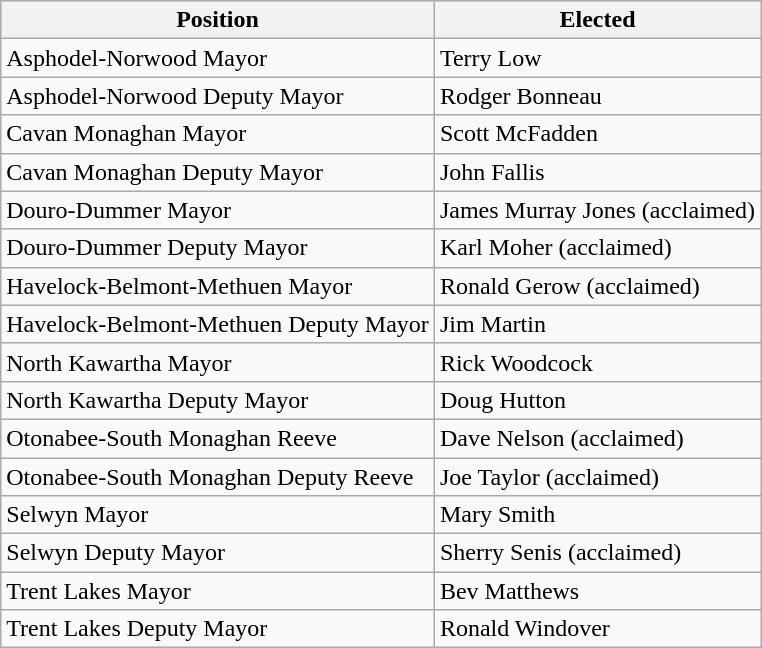<table class="wikitable">
<tr>
<th>Position</th>
<th>Elected</th>
</tr>
<tr>
<td>Asphodel-Norwood Mayor</td>
<td>Terry Low</td>
</tr>
<tr>
<td>Asphodel-Norwood Deputy Mayor</td>
<td>Rodger Bonneau</td>
</tr>
<tr>
<td>Cavan Monaghan Mayor</td>
<td>Scott McFadden</td>
</tr>
<tr>
<td>Cavan Monaghan Deputy Mayor</td>
<td>John Fallis</td>
</tr>
<tr>
<td>Douro-Dummer Mayor</td>
<td>James Murray Jones (acclaimed)</td>
</tr>
<tr>
<td>Douro-Dummer Deputy Mayor</td>
<td>Karl Moher (acclaimed)</td>
</tr>
<tr>
<td>Havelock-Belmont-Methuen Mayor</td>
<td>Ronald Gerow (acclaimed)</td>
</tr>
<tr>
<td>Havelock-Belmont-Methuen Deputy Mayor</td>
<td>Jim Martin</td>
</tr>
<tr>
<td>North Kawartha Mayor</td>
<td>Rick Woodcock</td>
</tr>
<tr>
<td>North Kawartha Deputy Mayor</td>
<td>Doug Hutton</td>
</tr>
<tr>
<td>Otonabee-South Monaghan Reeve</td>
<td>Dave Nelson (acclaimed)</td>
</tr>
<tr>
<td>Otonabee-South Monaghan Deputy Reeve</td>
<td>Joe Taylor (acclaimed)</td>
</tr>
<tr>
<td>Selwyn Mayor</td>
<td>Mary Smith</td>
</tr>
<tr>
<td>Selwyn Deputy Mayor</td>
<td>Sherry Senis (acclaimed)</td>
</tr>
<tr>
<td>Trent Lakes Mayor</td>
<td>Bev Matthews</td>
</tr>
<tr>
<td>Trent Lakes Deputy Mayor</td>
<td>Ronald Windover</td>
</tr>
</table>
